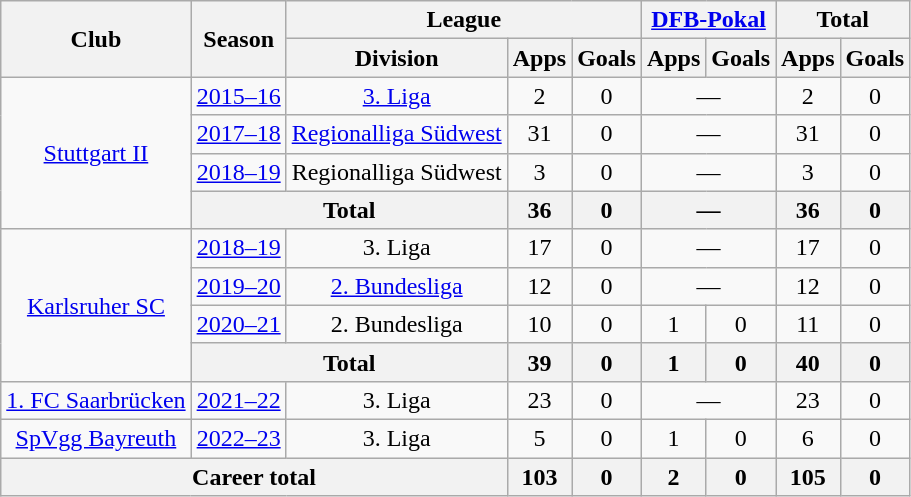<table class="wikitable" style="text-align: center">
<tr>
<th rowspan="2">Club</th>
<th rowspan="2">Season</th>
<th colspan="3">League</th>
<th colspan="2"><a href='#'>DFB-Pokal</a></th>
<th colspan="2">Total</th>
</tr>
<tr>
<th>Division</th>
<th>Apps</th>
<th>Goals</th>
<th>Apps</th>
<th>Goals</th>
<th>Apps</th>
<th>Goals</th>
</tr>
<tr>
<td rowspan="4"><a href='#'>Stuttgart II</a></td>
<td><a href='#'>2015–16</a></td>
<td><a href='#'>3. Liga</a></td>
<td>2</td>
<td>0</td>
<td colspan="2">—</td>
<td>2</td>
<td>0</td>
</tr>
<tr>
<td><a href='#'>2017–18</a></td>
<td><a href='#'>Regionalliga Südwest</a></td>
<td>31</td>
<td>0</td>
<td colspan="2">—</td>
<td>31</td>
<td>0</td>
</tr>
<tr>
<td><a href='#'>2018–19</a></td>
<td>Regionalliga Südwest</td>
<td>3</td>
<td>0</td>
<td colspan="2">—</td>
<td>3</td>
<td>0</td>
</tr>
<tr>
<th colspan="2">Total</th>
<th>36</th>
<th>0</th>
<th colspan="2">—</th>
<th>36</th>
<th>0</th>
</tr>
<tr>
<td rowspan="4"><a href='#'>Karlsruher SC</a></td>
<td><a href='#'>2018–19</a></td>
<td>3. Liga</td>
<td>17</td>
<td>0</td>
<td colspan="2">—</td>
<td>17</td>
<td>0</td>
</tr>
<tr>
<td><a href='#'>2019–20</a></td>
<td><a href='#'>2. Bundesliga</a></td>
<td>12</td>
<td>0</td>
<td colspan="2">—</td>
<td>12</td>
<td>0</td>
</tr>
<tr>
<td><a href='#'>2020–21</a></td>
<td>2. Bundesliga</td>
<td>10</td>
<td>0</td>
<td>1</td>
<td>0</td>
<td>11</td>
<td>0</td>
</tr>
<tr>
<th colspan="2">Total</th>
<th>39</th>
<th>0</th>
<th>1</th>
<th>0</th>
<th>40</th>
<th>0</th>
</tr>
<tr>
<td><a href='#'>1. FC Saarbrücken</a></td>
<td><a href='#'>2021–22</a></td>
<td>3. Liga</td>
<td>23</td>
<td>0</td>
<td colspan="2">—</td>
<td>23</td>
<td>0</td>
</tr>
<tr>
<td><a href='#'>SpVgg Bayreuth</a></td>
<td><a href='#'>2022–23</a></td>
<td>3. Liga</td>
<td>5</td>
<td>0</td>
<td>1</td>
<td>0</td>
<td>6</td>
<td>0</td>
</tr>
<tr>
<th colspan="3">Career total</th>
<th>103</th>
<th>0</th>
<th>2</th>
<th>0</th>
<th>105</th>
<th>0</th>
</tr>
</table>
